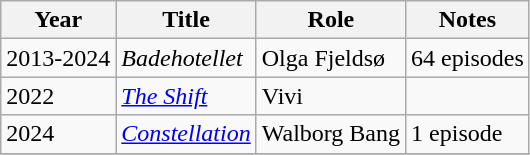<table class="wikitable sortable">
<tr>
<th>Year</th>
<th>Title</th>
<th>Role</th>
<th>Notes</th>
</tr>
<tr>
<td>2013-2024</td>
<td><em>Badehotellet</em></td>
<td>Olga Fjeldsø</td>
<td>64 episodes</td>
</tr>
<tr>
<td>2022</td>
<td><em><a href='#'>The Shift</a></em></td>
<td>Vivi</td>
<td></td>
</tr>
<tr>
<td>2024</td>
<td><em><a href='#'>Constellation</a></em></td>
<td>Walborg Bang</td>
<td>1 episode</td>
</tr>
<tr>
</tr>
</table>
